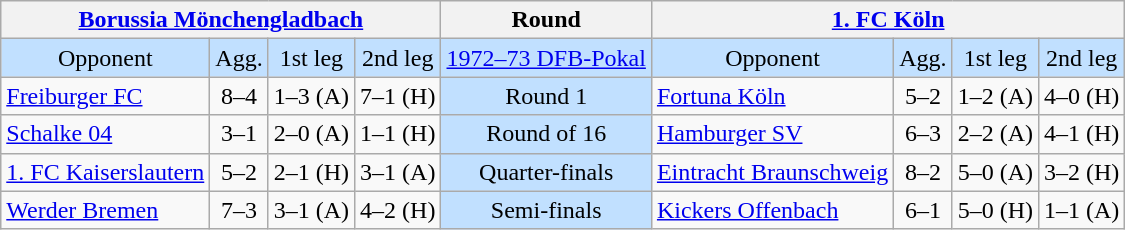<table class="wikitable" style="text-align:center">
<tr>
<th colspan="4"><a href='#'>Borussia Mönchengladbach</a></th>
<th>Round</th>
<th colspan="4"><a href='#'>1. FC Köln</a></th>
</tr>
<tr style="background:#C1E0FF">
<td>Opponent</td>
<td>Agg.</td>
<td>1st leg</td>
<td>2nd leg</td>
<td><a href='#'>1972–73 DFB-Pokal</a></td>
<td>Opponent</td>
<td>Agg.</td>
<td>1st leg</td>
<td>2nd leg</td>
</tr>
<tr>
<td align="left"><a href='#'>Freiburger FC</a></td>
<td>8–4</td>
<td>1–3 (A)</td>
<td>7–1 (H)</td>
<td style="background:#C1E0FF">Round 1</td>
<td align="left"><a href='#'>Fortuna Köln</a></td>
<td>5–2</td>
<td>1–2 (A)</td>
<td>4–0  (H)</td>
</tr>
<tr>
<td align="left"><a href='#'>Schalke 04</a></td>
<td>3–1</td>
<td>2–0 (A)</td>
<td>1–1 (H)</td>
<td style="background:#C1E0FF">Round of 16</td>
<td align="left"><a href='#'>Hamburger SV</a></td>
<td>6–3</td>
<td>2–2 (A)</td>
<td>4–1 (H)</td>
</tr>
<tr>
<td align="left"><a href='#'>1. FC Kaiserslautern</a></td>
<td>5–2</td>
<td>2–1 (H)</td>
<td>3–1 (A)</td>
<td style="background:#C1E0FF">Quarter-finals</td>
<td align="left"><a href='#'>Eintracht Braunschweig</a></td>
<td>8–2</td>
<td>5–0 (A)</td>
<td>3–2 (H)</td>
</tr>
<tr>
<td align="left"><a href='#'>Werder Bremen</a></td>
<td>7–3</td>
<td>3–1 (A)</td>
<td>4–2 (H)</td>
<td style="background:#C1E0FF">Semi-finals</td>
<td align="left"><a href='#'>Kickers Offenbach</a></td>
<td>6–1</td>
<td>5–0 (H)</td>
<td>1–1 (A)</td>
</tr>
</table>
